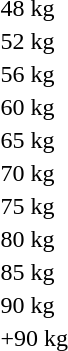<table>
<tr>
<td rowspan=2>48 kg</td>
<td rowspan=2></td>
<td rowspan=2></td>
<td></td>
</tr>
<tr>
<td></td>
</tr>
<tr>
<td rowspan=2>52 kg</td>
<td rowspan=2></td>
<td rowspan=2></td>
<td></td>
</tr>
<tr>
<td></td>
</tr>
<tr>
<td rowspan=2>56 kg</td>
<td rowspan=2></td>
<td rowspan=2></td>
<td></td>
</tr>
<tr>
<td></td>
</tr>
<tr>
<td rowspan=2>60 kg</td>
<td rowspan=2></td>
<td rowspan=2></td>
<td></td>
</tr>
<tr>
<td></td>
</tr>
<tr>
<td rowspan=2>65 kg</td>
<td rowspan=2></td>
<td rowspan=2></td>
<td></td>
</tr>
<tr>
<td></td>
</tr>
<tr>
<td rowspan=2>70 kg</td>
<td rowspan=2></td>
<td rowspan=2></td>
<td></td>
</tr>
<tr>
<td></td>
</tr>
<tr>
<td rowspan=2>75 kg</td>
<td rowspan=2></td>
<td rowspan=2></td>
<td></td>
</tr>
<tr>
<td></td>
</tr>
<tr>
<td rowspan=2>80 kg</td>
<td rowspan=2></td>
<td rowspan=2></td>
<td></td>
</tr>
<tr>
<td></td>
</tr>
<tr>
<td rowspan=2>85 kg</td>
<td rowspan=2></td>
<td rowspan=2></td>
<td></td>
</tr>
<tr>
<td></td>
</tr>
<tr>
<td rowspan=2>90 kg</td>
<td rowspan=2></td>
<td rowspan=2></td>
<td></td>
</tr>
<tr>
<td></td>
</tr>
<tr>
<td rowspan=2>+90 kg</td>
<td rowspan=2></td>
<td rowspan=2></td>
<td></td>
</tr>
<tr>
<td></td>
</tr>
</table>
